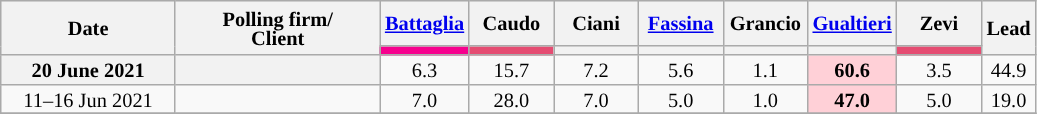<table class=wikitable style="text-align:center;font-size:85%;line-height:13px">
<tr style="height:30px; background-color:#E9E9E9">
<th style="width:110px;" rowspan="2">Date</th>
<th style="width:130px;" rowspan="2">Polling firm/<br>Client</th>
<th style="width:50px;"><a href='#'>Battaglia</a></th>
<th style="width:50px;">Caudo</th>
<th style="width:50px;">Ciani</th>
<th style="width:50px;"><a href='#'>Fassina</a></th>
<th style="width:50px;">Grancio</th>
<th style="width:50px;"><a href='#'>Gualtieri</a></th>
<th style="width:50px;">Zevi</th>
<th style="width:30px;" rowspan="2">Lead</th>
</tr>
<tr>
<td style="color:inherit;background:#F7008E"></td>
<td bgcolor="#E54C72"></td>
<th style="color:inherit;background:"></th>
<th style="color:inherit;background:"></th>
<th style="color:inherit;background:"></th>
<th style="color:inherit;background:"></th>
<td style="color:inherit;background:#E54C72"></td>
</tr>
<tr>
<th><strong>20 June 2021</strong></th>
<th></th>
<td>6.3</td>
<td>15.7</td>
<td>7.2</td>
<td>5.6</td>
<td>1.1</td>
<td style="background:#FFD0D7"><strong>60.6</strong></td>
<td>3.5</td>
<td style="background:">44.9</td>
</tr>
<tr>
<td>11–16 Jun 2021</td>
<td></td>
<td>7.0</td>
<td>28.0</td>
<td>7.0</td>
<td>5.0</td>
<td>1.0</td>
<td style="background:#FFD0D7"><strong>47.0</strong></td>
<td>5.0</td>
<td style="background:">19.0</td>
</tr>
<tr>
</tr>
</table>
